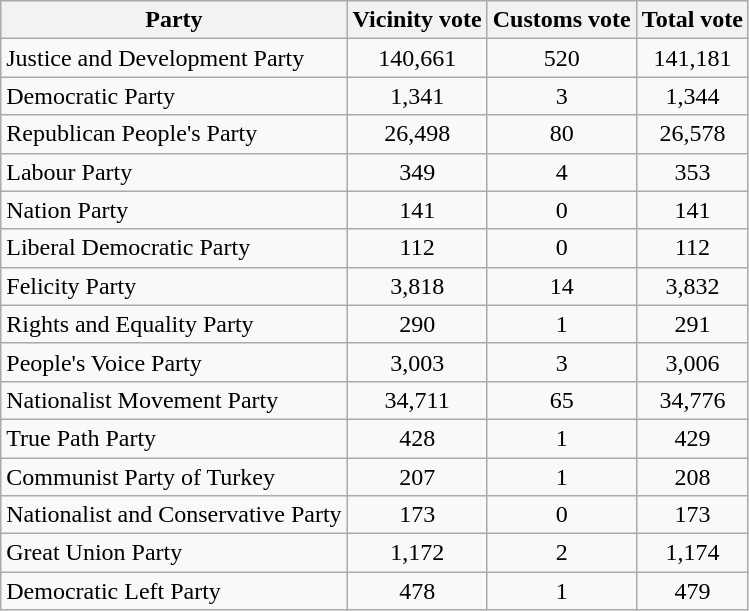<table class="wikitable sortable">
<tr>
<th style="text-align:center;">Party</th>
<th style="text-align:center;">Vicinity vote</th>
<th style="text-align:center;">Customs vote</th>
<th style="text-align:center;">Total vote</th>
</tr>
<tr>
<td>Justice and Development Party</td>
<td style="text-align:center;">140,661</td>
<td style="text-align:center;">520</td>
<td style="text-align:center;">141,181</td>
</tr>
<tr>
<td>Democratic Party</td>
<td style="text-align:center;">1,341</td>
<td style="text-align:center;">3</td>
<td style="text-align:center;">1,344</td>
</tr>
<tr>
<td>Republican People's Party</td>
<td style="text-align:center;">26,498</td>
<td style="text-align:center;">80</td>
<td style="text-align:center;">26,578</td>
</tr>
<tr>
<td>Labour Party</td>
<td style="text-align:center;">349</td>
<td style="text-align:center;">4</td>
<td style="text-align:center;">353</td>
</tr>
<tr>
<td>Nation Party</td>
<td style="text-align:center;">141</td>
<td style="text-align:center;">0</td>
<td style="text-align:center;">141</td>
</tr>
<tr>
<td>Liberal Democratic Party</td>
<td style="text-align:center;">112</td>
<td style="text-align:center;">0</td>
<td style="text-align:center;">112</td>
</tr>
<tr>
<td>Felicity Party</td>
<td style="text-align:center;">3,818</td>
<td style="text-align:center;">14</td>
<td style="text-align:center;">3,832</td>
</tr>
<tr>
<td>Rights and Equality Party</td>
<td style="text-align:center;">290</td>
<td style="text-align:center;">1</td>
<td style="text-align:center;">291</td>
</tr>
<tr>
<td>People's Voice Party</td>
<td style="text-align:center;">3,003</td>
<td style="text-align:center;">3</td>
<td style="text-align:center;">3,006</td>
</tr>
<tr>
<td>Nationalist Movement Party</td>
<td style="text-align:center;">34,711</td>
<td style="text-align:center;">65</td>
<td style="text-align:center;">34,776</td>
</tr>
<tr>
<td>True Path Party</td>
<td style="text-align:center;">428</td>
<td style="text-align:center;">1</td>
<td style="text-align:center;">429</td>
</tr>
<tr>
<td>Communist Party of Turkey</td>
<td style="text-align:center;">207</td>
<td style="text-align:center;">1</td>
<td style="text-align:center;">208</td>
</tr>
<tr>
<td>Nationalist and Conservative Party</td>
<td style="text-align:center;">173</td>
<td style="text-align:center;">0</td>
<td style="text-align:center;">173</td>
</tr>
<tr>
<td>Great Union Party</td>
<td style="text-align:center;">1,172</td>
<td style="text-align:center;">2</td>
<td style="text-align:center;">1,174</td>
</tr>
<tr>
<td>Democratic Left Party</td>
<td style="text-align:center;">478</td>
<td style="text-align:center;">1</td>
<td style="text-align:center;">479</td>
</tr>
</table>
